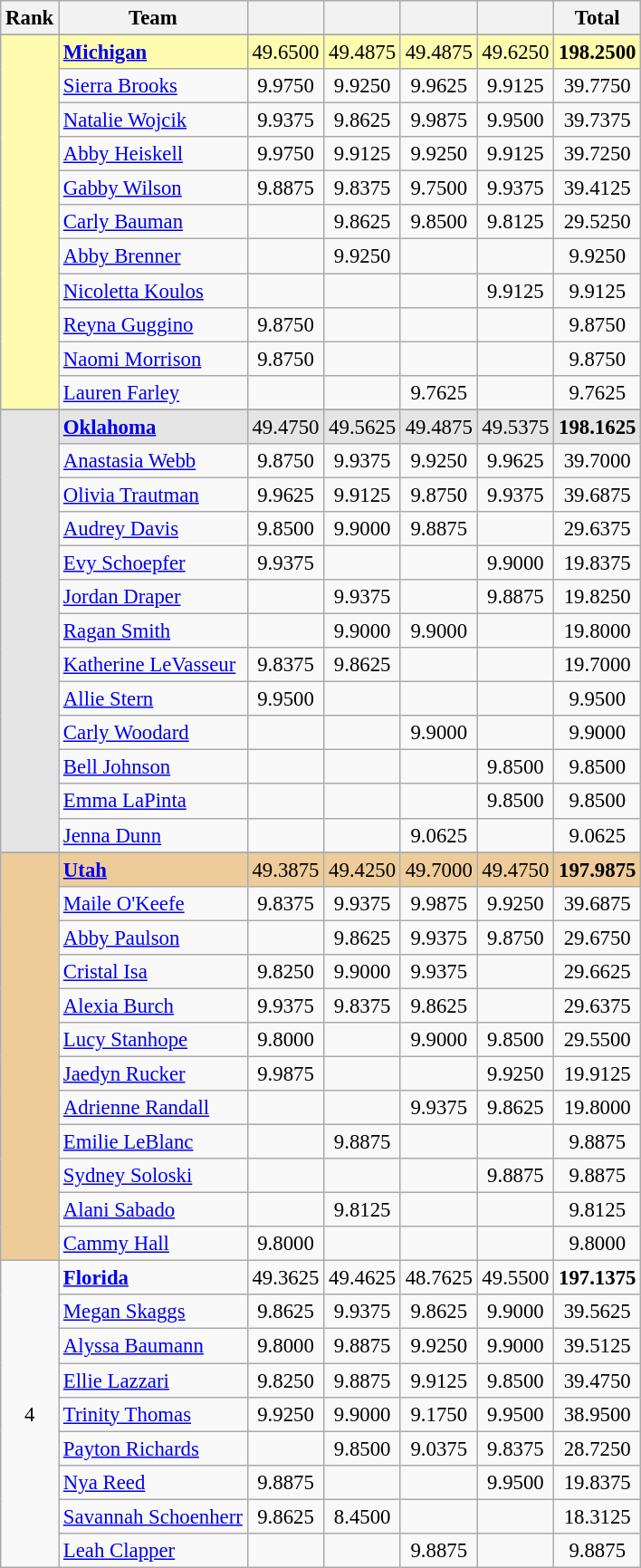<table class="wikitable" style="text-align:center; font-size:95%">
<tr>
<th rowspan=1>Rank</th>
<th rowspan=1>Team</th>
<th colspan=1></th>
<th colspan=1></th>
<th colspan=1></th>
<th colspan=1></th>
<th rowspan=1>Total</th>
</tr>
<tr>
</tr>
<tr style="background:#fffcaf;">
<td rowspan="11"></td>
<td style="text-align:left;"><strong><a href='#'>Michigan</a></strong></td>
<td>49.6500</td>
<td>49.4875</td>
<td>49.4875</td>
<td>49.6250</td>
<td><strong>198.2500</strong></td>
</tr>
<tr>
<td style="text-align:left;"><a href='#'>Sierra Brooks</a></td>
<td>9.9750</td>
<td>9.9250</td>
<td>9.9625</td>
<td>9.9125</td>
<td>39.7750</td>
</tr>
<tr>
<td style="text-align:left;"><a href='#'>Natalie Wojcik</a></td>
<td>9.9375</td>
<td>9.8625</td>
<td>9.9875</td>
<td>9.9500</td>
<td>39.7375</td>
</tr>
<tr>
<td style="text-align:left;"><a href='#'>Abby Heiskell</a></td>
<td>9.9750</td>
<td>9.9125</td>
<td>9.9250</td>
<td>9.9125</td>
<td>39.7250</td>
</tr>
<tr>
<td style="text-align:left;"><a href='#'>Gabby Wilson</a></td>
<td>9.8875</td>
<td>9.8375</td>
<td>9.7500</td>
<td>9.9375</td>
<td>39.4125</td>
</tr>
<tr>
<td style="text-align:left;"><a href='#'>Carly Bauman</a></td>
<td></td>
<td>9.8625</td>
<td>9.8500</td>
<td>9.8125</td>
<td>29.5250</td>
</tr>
<tr>
<td style="text-align:left;"><a href='#'>Abby Brenner</a></td>
<td></td>
<td>9.9250</td>
<td></td>
<td></td>
<td>9.9250</td>
</tr>
<tr>
<td style="text-align:left;"><a href='#'>Nicoletta Koulos</a></td>
<td></td>
<td></td>
<td></td>
<td>9.9125</td>
<td>9.9125</td>
</tr>
<tr>
<td style="text-align:left;"><a href='#'>Reyna Guggino</a></td>
<td>9.8750</td>
<td></td>
<td></td>
<td></td>
<td>9.8750</td>
</tr>
<tr>
<td style="text-align:left;"><a href='#'>Naomi Morrison</a></td>
<td>9.8750</td>
<td></td>
<td></td>
<td></td>
<td>9.8750</td>
</tr>
<tr>
<td style="text-align:left;"><a href='#'>Lauren Farley</a></td>
<td></td>
<td></td>
<td>9.7625</td>
<td></td>
<td>9.7625</td>
</tr>
<tr>
</tr>
<tr style="background:#e5e5e5;">
<td rowspan="13"></td>
<td style="text-align:left;"><strong><a href='#'>Oklahoma</a></strong></td>
<td>49.4750</td>
<td>49.5625</td>
<td>49.4875</td>
<td>49.5375</td>
<td><strong>198.1625</strong></td>
</tr>
<tr>
<td style="text-align:left;"><a href='#'>Anastasia Webb</a></td>
<td>9.8750</td>
<td>9.9375</td>
<td>9.9250</td>
<td>9.9625</td>
<td>39.7000</td>
</tr>
<tr>
<td style="text-align:left;"><a href='#'>Olivia Trautman</a></td>
<td>9.9625</td>
<td>9.9125</td>
<td>9.8750</td>
<td>9.9375</td>
<td>39.6875</td>
</tr>
<tr>
<td style="text-align:left;"><a href='#'>Audrey Davis</a></td>
<td>9.8500</td>
<td>9.9000</td>
<td>9.8875</td>
<td></td>
<td>29.6375</td>
</tr>
<tr>
<td style="text-align:left;"><a href='#'>Evy Schoepfer</a></td>
<td>9.9375</td>
<td></td>
<td></td>
<td>9.9000</td>
<td>19.8375</td>
</tr>
<tr>
<td style="text-align:left;"><a href='#'>Jordan Draper</a></td>
<td></td>
<td>9.9375</td>
<td></td>
<td>9.8875</td>
<td>19.8250</td>
</tr>
<tr>
<td style="text-align:left;"><a href='#'>Ragan Smith</a></td>
<td></td>
<td>9.9000</td>
<td>9.9000</td>
<td></td>
<td>19.8000</td>
</tr>
<tr>
<td style="text-align:left;"><a href='#'>Katherine LeVasseur</a></td>
<td>9.8375</td>
<td>9.8625</td>
<td></td>
<td></td>
<td>19.7000</td>
</tr>
<tr>
<td style="text-align:left;"><a href='#'>Allie Stern</a></td>
<td>9.9500</td>
<td></td>
<td></td>
<td></td>
<td>9.9500</td>
</tr>
<tr>
<td style="text-align:left;"><a href='#'>Carly Woodard</a></td>
<td></td>
<td></td>
<td>9.9000</td>
<td></td>
<td>9.9000</td>
</tr>
<tr>
<td style="text-align:left;"><a href='#'>Bell Johnson</a></td>
<td></td>
<td></td>
<td></td>
<td>9.8500</td>
<td>9.8500</td>
</tr>
<tr>
<td style="text-align:left;"><a href='#'>Emma LaPinta</a></td>
<td></td>
<td></td>
<td></td>
<td>9.8500</td>
<td>9.8500</td>
</tr>
<tr>
<td style="text-align:left;"><a href='#'>Jenna Dunn</a></td>
<td></td>
<td></td>
<td>9.0625</td>
<td></td>
<td>9.0625</td>
</tr>
<tr>
</tr>
<tr style="background:#ec9;">
<td rowspan="12"></td>
<td style="text-align:left;"><strong><a href='#'>Utah</a></strong></td>
<td>49.3875</td>
<td>49.4250</td>
<td>49.7000</td>
<td>49.4750</td>
<td><strong>197.9875</strong></td>
</tr>
<tr>
<td style="text-align:left;"><a href='#'>Maile O'Keefe</a></td>
<td>9.8375</td>
<td>9.9375</td>
<td>9.9875</td>
<td>9.9250</td>
<td>39.6875</td>
</tr>
<tr>
<td style="text-align:left;"><a href='#'>Abby Paulson</a></td>
<td></td>
<td>9.8625</td>
<td>9.9375</td>
<td>9.8750</td>
<td>29.6750</td>
</tr>
<tr>
<td style="text-align:left;"><a href='#'>Cristal Isa</a></td>
<td>9.8250</td>
<td>9.9000</td>
<td>9.9375</td>
<td></td>
<td>29.6625</td>
</tr>
<tr>
<td style="text-align:left;"><a href='#'>Alexia Burch</a></td>
<td>9.9375</td>
<td>9.8375</td>
<td>9.8625</td>
<td></td>
<td>29.6375</td>
</tr>
<tr>
<td style="text-align:left;"><a href='#'>Lucy Stanhope</a></td>
<td>9.8000</td>
<td></td>
<td>9.9000</td>
<td>9.8500</td>
<td>29.5500</td>
</tr>
<tr>
<td style="text-align:left;"><a href='#'>Jaedyn Rucker</a></td>
<td>9.9875</td>
<td></td>
<td></td>
<td>9.9250</td>
<td>19.9125</td>
</tr>
<tr>
<td style="text-align:left;"><a href='#'>Adrienne Randall</a></td>
<td></td>
<td></td>
<td>9.9375</td>
<td>9.8625</td>
<td>19.8000</td>
</tr>
<tr>
<td style="text-align:left;"><a href='#'>Emilie LeBlanc</a></td>
<td></td>
<td>9.8875</td>
<td></td>
<td></td>
<td>9.8875</td>
</tr>
<tr>
<td style="text-align:left;"><a href='#'>Sydney Soloski</a></td>
<td></td>
<td></td>
<td></td>
<td>9.8875</td>
<td>9.8875</td>
</tr>
<tr>
<td style="text-align:left;"><a href='#'>Alani Sabado</a></td>
<td></td>
<td>9.8125</td>
<td></td>
<td></td>
<td>9.8125</td>
</tr>
<tr>
<td style="text-align:left;"><a href='#'>Cammy Hall</a></td>
<td>9.8000</td>
<td></td>
<td></td>
<td></td>
<td>9.8000</td>
</tr>
<tr>
<td rowspan="9">4</td>
<td style="text-align:left;"><strong><a href='#'>Florida</a></strong></td>
<td>49.3625</td>
<td>49.4625</td>
<td>48.7625</td>
<td>49.5500</td>
<td><strong>197.1375</strong></td>
</tr>
<tr>
<td style="text-align:left;"><a href='#'>Megan Skaggs</a></td>
<td>9.8625</td>
<td>9.9375</td>
<td>9.8625</td>
<td>9.9000</td>
<td>39.5625</td>
</tr>
<tr>
<td style="text-align:left;"><a href='#'>Alyssa Baumann</a></td>
<td>9.8000</td>
<td>9.8875</td>
<td>9.9250</td>
<td>9.9000</td>
<td>39.5125</td>
</tr>
<tr>
<td style="text-align:left;"><a href='#'>Ellie Lazzari</a></td>
<td>9.8250</td>
<td>9.8875</td>
<td>9.9125</td>
<td>9.8500</td>
<td>39.4750</td>
</tr>
<tr>
<td style="text-align:left;"><a href='#'>Trinity Thomas</a></td>
<td>9.9250</td>
<td>9.9000</td>
<td>9.1750</td>
<td>9.9500</td>
<td>38.9500</td>
</tr>
<tr>
<td style="text-align:left;"><a href='#'>Payton Richards</a></td>
<td></td>
<td>9.8500</td>
<td>9.0375</td>
<td>9.8375</td>
<td>28.7250</td>
</tr>
<tr>
<td style="text-align:left;"><a href='#'>Nya Reed</a></td>
<td>9.8875</td>
<td></td>
<td></td>
<td>9.9500</td>
<td>19.8375</td>
</tr>
<tr>
<td style="text-align:left;"><a href='#'>Savannah Schoenherr</a></td>
<td>9.8625</td>
<td>8.4500</td>
<td></td>
<td></td>
<td>18.3125</td>
</tr>
<tr>
<td style="text-align:left;"><a href='#'>Leah Clapper</a></td>
<td></td>
<td></td>
<td>9.8875</td>
<td></td>
<td>9.8875</td>
</tr>
</table>
